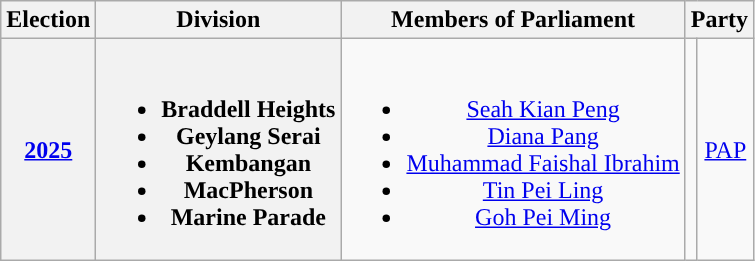<table class="wikitable" align="center" style="text-align:center">
<tr>
<th>Election</th>
<th>Division</th>
<th>Members of Parliament</th>
<th colspan="2">Party</th>
</tr>
<tr>
<th><a href='#'>2025</a></th>
<th><br><ul><li>Braddell Heights</li><li>Geylang Serai</li><li>Kembangan</li><li>MacPherson</li><li>Marine Parade</li></ul></th>
<td><br><ul><li><a href='#'>Seah Kian Peng</a></li><li><a href='#'>Diana Pang</a></li><li><a href='#'>Muhammad Faishal Ibrahim</a></li><li><a href='#'>Tin Pei Ling</a></li><li><a href='#'>Goh Pei Ming</a></li></ul></td>
<td></td>
<td><a href='#'>PAP</a></td>
</tr>
</table>
